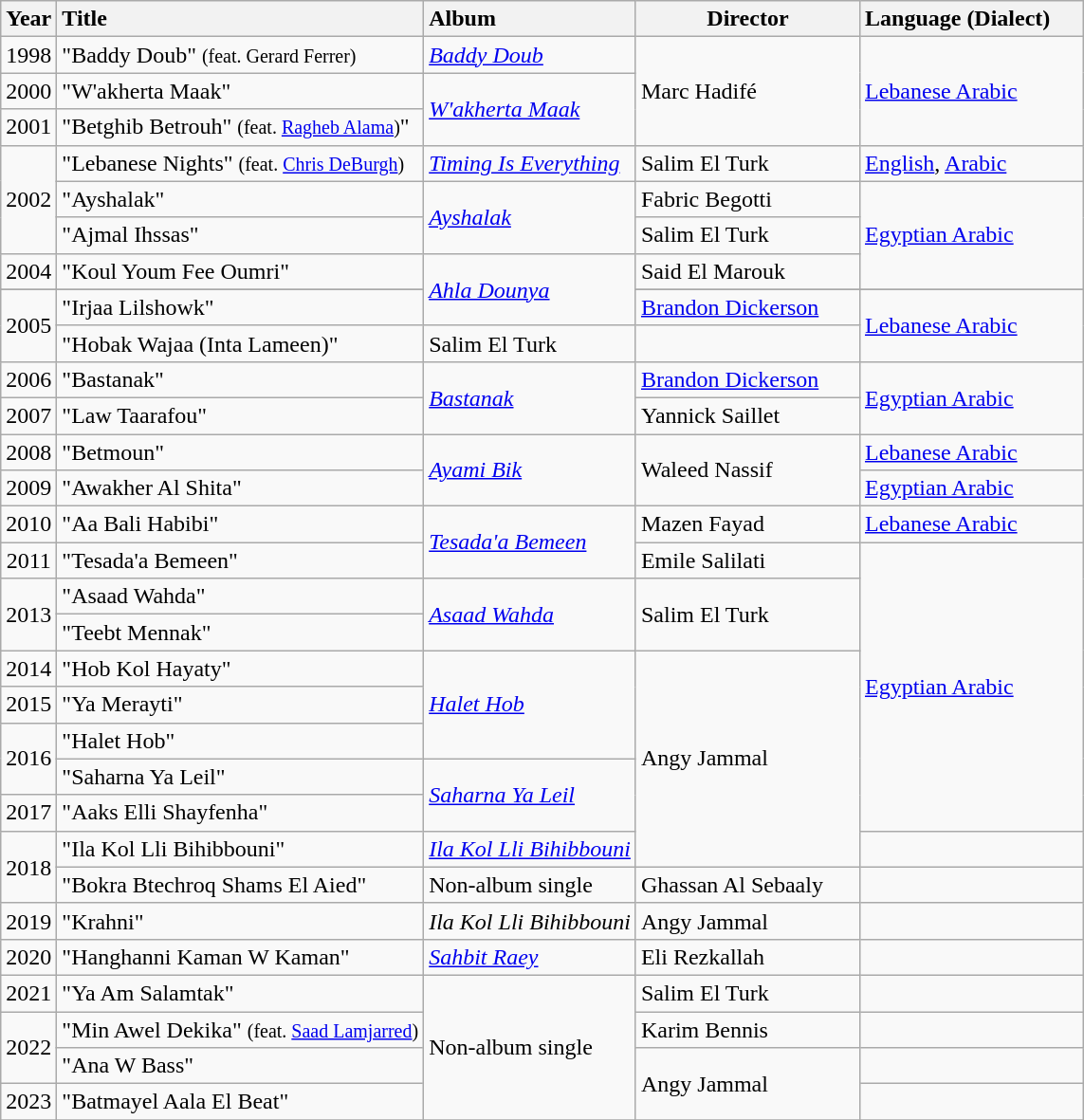<table class="wikitable">
<tr>
<th style="text-align:center;">Year</th>
<th style="text-align:left;">Title</th>
<th style="text-align:left;">Album</th>
<th style="text-align:center; width:150px;">Director</th>
<th style="text-align:left; width:150px;">Language (Dialect)</th>
</tr>
<tr>
<td style="text-align:center;">1998</td>
<td style="text-align:left;">"Baddy Doub" <small>(feat. Gerard Ferrer)</small></td>
<td style="text-align:left;"><em><a href='#'>Baddy Doub</a></em></td>
<td rowspan="3" style="text-align:left;">Marc Hadifé</td>
<td rowspan="3" style="text-align:left;"><a href='#'>Lebanese Arabic</a></td>
</tr>
<tr>
<td style="text-align:center;">2000</td>
<td style="text-align:left;">"W'akherta Maak"</td>
<td rowspan="2" style="text-align:left;"><em><a href='#'>W'akherta Maak</a></em></td>
</tr>
<tr>
<td style="text-align:center;">2001</td>
<td style="text-align:left;">"Betghib Betrouh" <small>(feat. <a href='#'>Ragheb Alama</a>)</small>"</td>
</tr>
<tr>
<td rowspan="3" style="text-align:center;">2002</td>
<td style="text-align:left;">"Lebanese Nights" <small>(feat. <a href='#'>Chris DeBurgh</a>)</small></td>
<td style="text-align:left;"><em><a href='#'>Timing Is Everything</a></em></td>
<td style="text-align:left;">Salim El Turk</td>
<td style="text-align:left;"><a href='#'>English</a>, <a href='#'>Arabic</a></td>
</tr>
<tr>
<td style="text-align:left;">"Ayshalak"</td>
<td rowspan="2" style="text-align:left;"><em><a href='#'>Ayshalak</a></em></td>
<td style="text-align:left;">Fabric Begotti</td>
<td rowspan="3" style="text-align:left;"><a href='#'>Egyptian Arabic</a></td>
</tr>
<tr>
<td style="text-align:left;">"Ajmal Ihssas"</td>
<td style="text-align:left;">Salim El Turk</td>
</tr>
<tr>
<td style="text-align:center;">2004</td>
<td style="text-align:left;">"Koul Youm Fee Oumri"</td>
<td rowspan="3" style="text-align:left;"><em><a href='#'>Ahla Dounya</a></em></td>
<td style="text-align:left;">Said El Marouk</td>
</tr>
<tr style="text-align:left;">
</tr>
<tr>
<td rowspan="2" style="text-align:center;">2005</td>
<td style="text-align:left;">"Irjaa Lilshowk"</td>
<td style="text-align:left;"><a href='#'>Brandon Dickerson</a></td>
<td rowspan="2"><a href='#'>Lebanese Arabic</a></td>
</tr>
<tr>
<td style="text-align:left;">"Hobak Wajaa (Inta Lameen)"</td>
<td style="text-align:left;">Salim El Turk</td>
</tr>
<tr>
<td style="text-align:center;">2006</td>
<td style="text-align:left;">"Bastanak"</td>
<td rowspan="2" style="text-align:left;"><em><a href='#'>Bastanak</a></em></td>
<td style="text-align:left;"><a href='#'>Brandon Dickerson</a></td>
<td rowspan="2" style="text-align:left;"><a href='#'>Egyptian Arabic</a></td>
</tr>
<tr>
<td style="text-align:center;">2007</td>
<td style="text-align:left;">"Law Taarafou"</td>
<td style="text-align:left;">Yannick Saillet</td>
</tr>
<tr>
<td style="text-align:center;">2008</td>
<td style="text-align:left;">"Betmoun"</td>
<td rowspan="2" style="text-align:left;"><em><a href='#'>Ayami Bik</a></em></td>
<td rowspan="2" style="text-align:left;">Waleed Nassif</td>
<td style="text-align:left;"><a href='#'>Lebanese Arabic</a></td>
</tr>
<tr>
<td style="text-align:center;">2009</td>
<td style="text-align:left;">"Awakher Al Shita"</td>
<td style="text-align:left;"><a href='#'>Egyptian Arabic</a></td>
</tr>
<tr>
<td style="text-align:center;">2010</td>
<td style="text-align:left;">"Aa Bali Habibi"</td>
<td rowspan="2" style="text-align:left;"><em><a href='#'>Tesada'a Bemeen</a></em></td>
<td style="text-align:left;">Mazen Fayad</td>
<td style="text-align:left;"><a href='#'>Lebanese Arabic</a></td>
</tr>
<tr>
<td style="text-align:center;">2011</td>
<td style="text-align:left;">"Tesada'a Bemeen"</td>
<td style="text-align:left;">Emile Salilati</td>
<td rowspan="8" style="text-align:left;"><a href='#'>Egyptian Arabic</a></td>
</tr>
<tr>
<td rowspan="2" style="text-align:center;">2013</td>
<td style="text-align:left;">"Asaad Wahda"</td>
<td rowspan="2" style="text-align:left;"><em><a href='#'>Asaad Wahda</a></em></td>
<td rowspan="2" style="text-align:left;">Salim El Turk</td>
</tr>
<tr>
<td style="text-align:left;">"Teebt Mennak"</td>
</tr>
<tr>
<td style="text-align:center;">2014</td>
<td style="text-align:left;">"Hob Kol Hayaty"</td>
<td rowspan="3" style="text-align:left;"><em><a href='#'>Halet Hob</a></em></td>
<td rowspan="6" style="text-align:left;">Angy Jammal</td>
</tr>
<tr>
<td style="text-align:center;">2015</td>
<td style="text-align:left;">"Ya Merayti"</td>
</tr>
<tr>
<td rowspan="2" style="text-align:center;">2016</td>
<td style="text-align:left;">"Halet Hob"</td>
</tr>
<tr>
<td style="text-align:left;">"Saharna Ya Leil"</td>
<td rowspan="2"><em><a href='#'>Saharna Ya Leil</a></em></td>
</tr>
<tr>
<td style="text-align:center;">2017</td>
<td style="text-align:left;">"Aaks Elli Shayfenha"</td>
</tr>
<tr>
<td rowspan="2" style="text-align:center;">2018</td>
<td style="text-align:left;">"Ila Kol Lli Bihibbouni"</td>
<td style="text-align:left;"><em><a href='#'>Ila Kol Lli Bihibbouni</a></em></td>
<td style="text-align:left;"></td>
</tr>
<tr>
<td style="text-align:left;">"Bokra Btechroq Shams El Aied"</td>
<td>Non-album single</td>
<td style="text-align:left;">Ghassan Al Sebaaly</td>
<td style="text-align:left;"></td>
</tr>
<tr>
<td style="text-align:center;">2019</td>
<td style="text-align:left;">"Krahni"</td>
<td style="text-align:left;"><em>Ila Kol Lli Bihibbouni</em></td>
<td style="text-align:left;">Angy Jammal</td>
<td style="text-align:left;"></td>
</tr>
<tr>
<td style="text-align:center;">2020</td>
<td style="text-align:left;">"Hanghanni Kaman W Kaman"</td>
<td style="text-align:left;"><em><a href='#'>Sahbit Raey</a></em></td>
<td style="text-align:left;">Eli Rezkallah</td>
<td style="text-align:left;"></td>
</tr>
<tr>
<td style="text-align:center;">2021</td>
<td style="text-align:left;">"Ya Am Salamtak"</td>
<td rowspan="4" style="text-align:left;">Non-album single</td>
<td style="text-align:left;">Salim El Turk</td>
<td style="text-align:left;"></td>
</tr>
<tr>
<td rowspan="2" style="text-align:center;">2022</td>
<td style="text-align:left;">"Min Awel Dekika" <small>(feat. <a href='#'>Saad Lamjarred</a>)</small></td>
<td style="text-align:left;">Karim Bennis</td>
<td style="text-align:left;"></td>
</tr>
<tr>
<td style="text-align:left;">"Ana W Bass"</td>
<td rowspan="2" style="text-align:left;">Angy Jammal</td>
<td style="text-align:left;"></td>
</tr>
<tr>
<td rowspan="1" style="text-align:center;">2023</td>
<td style="text-align:left;">"Batmayel Aala El Beat"</td>
<td style="text-align:left;"></td>
</tr>
<tr>
</tr>
</table>
